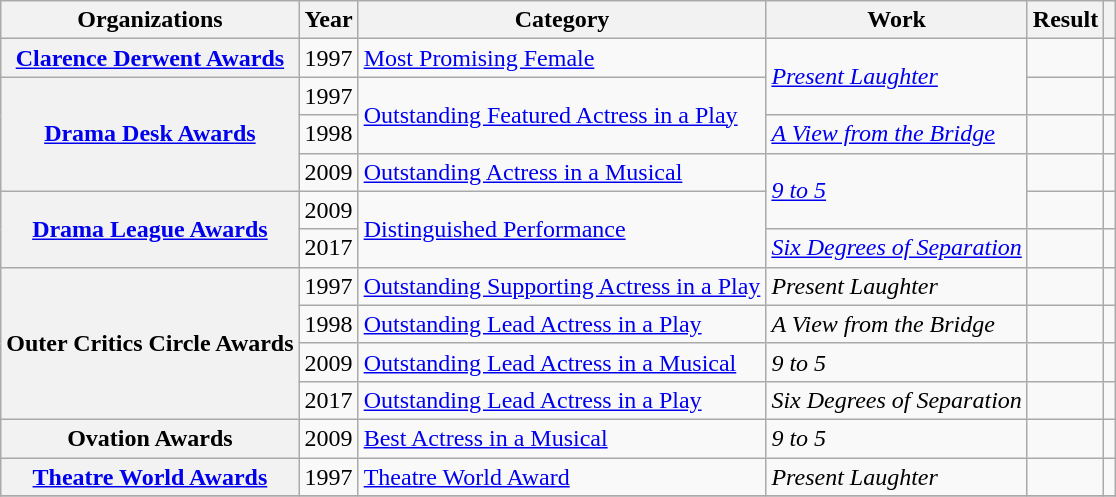<table class= "wikitable plainrowheaders sortable">
<tr>
<th>Organizations</th>
<th scope="col">Year</th>
<th scope="col">Category</th>
<th scope="col">Work</th>
<th scope="col">Result</th>
<th scope="col" class="unsortable"></th>
</tr>
<tr>
<th scope="row" rowspan="1"><a href='#'>Clarence Derwent Awards</a></th>
<td>1997</td>
<td><a href='#'>Most Promising Female</a></td>
<td rowspan="2"><em><a href='#'>Present Laughter</a></em></td>
<td></td>
<td></td>
</tr>
<tr>
<th scope="row" rowspan="3"><a href='#'>Drama Desk Awards</a></th>
<td>1997</td>
<td rowspan=2><a href='#'>Outstanding Featured Actress in a Play</a></td>
<td></td>
<td></td>
</tr>
<tr>
<td>1998</td>
<td><em><a href='#'>A View from the Bridge</a></em></td>
<td></td>
<td></td>
</tr>
<tr>
<td>2009</td>
<td><a href='#'>Outstanding Actress in a Musical</a></td>
<td rowspan="2"><em><a href='#'>9 to 5</a></em></td>
<td></td>
<td></td>
</tr>
<tr>
<th scope="row" rowspan="2"><a href='#'>Drama League Awards</a></th>
<td>2009</td>
<td rowspan=2><a href='#'>Distinguished Performance</a></td>
<td></td>
<td></td>
</tr>
<tr>
<td>2017</td>
<td><em><a href='#'>Six Degrees of Separation</a></em></td>
<td></td>
<td></td>
</tr>
<tr>
<th scope="row" rowspan="4">Outer Critics Circle Awards</th>
<td>1997</td>
<td><a href='#'>Outstanding Supporting Actress in a Play</a></td>
<td><em>Present Laughter</em></td>
<td></td>
<td></td>
</tr>
<tr>
<td>1998</td>
<td><a href='#'>Outstanding Lead Actress in a Play</a></td>
<td><em>A View from the Bridge</em></td>
<td></td>
<td></td>
</tr>
<tr>
<td>2009</td>
<td><a href='#'>Outstanding Lead Actress in a Musical</a></td>
<td><em>9 to 5</em></td>
<td></td>
<td></td>
</tr>
<tr>
<td>2017</td>
<td><a href='#'>Outstanding Lead Actress in a Play</a></td>
<td><em>Six Degrees of Separation</em></td>
<td></td>
<td></td>
</tr>
<tr>
<th scope="row" rowspan="1">Ovation Awards</th>
<td>2009</td>
<td><a href='#'>Best Actress in a Musical</a></td>
<td><em>9 to 5</em></td>
<td></td>
<td></td>
</tr>
<tr>
<th scope="row" rowspan="1"><a href='#'>Theatre World Awards</a></th>
<td>1997</td>
<td><a href='#'>Theatre World Award</a></td>
<td><em>Present Laughter</em></td>
<td></td>
<td></td>
</tr>
<tr>
</tr>
</table>
